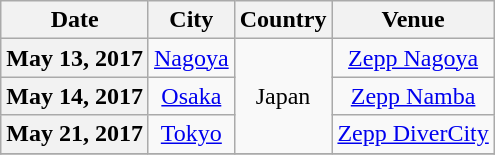<table class="wikitable plainrowheaders" style="text-align:center">
<tr>
<th scope="col">Date</th>
<th scope="col">City</th>
<th scope="col">Country</th>
<th scope="col">Venue</th>
</tr>
<tr>
<th scope="row">May 13, 2017</th>
<td><a href='#'>Nagoya</a></td>
<td rowspan="3">Japan</td>
<td><a href='#'>Zepp Nagoya</a></td>
</tr>
<tr>
<th scope="row">May 14, 2017</th>
<td><a href='#'>Osaka</a></td>
<td><a href='#'>Zepp Namba</a></td>
</tr>
<tr>
<th scope="row">May 21, 2017</th>
<td><a href='#'>Tokyo</a></td>
<td><a href='#'>Zepp DiverCity</a></td>
</tr>
<tr>
</tr>
</table>
